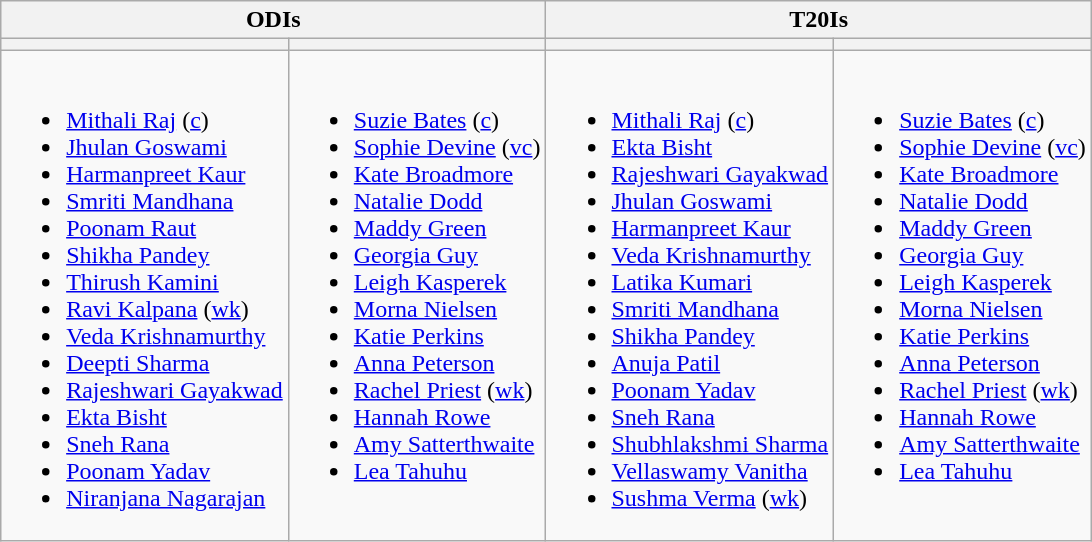<table class="wikitable" style="text-align:left; margin:auto">
<tr>
<th colspan=2>ODIs</th>
<th colspan=2>T20Is</th>
</tr>
<tr>
<th></th>
<th></th>
<th></th>
<th></th>
</tr>
<tr style="vertical-align:top">
<td><br><ul><li><a href='#'>Mithali Raj</a> (<a href='#'>c</a>)</li><li><a href='#'>Jhulan Goswami</a></li><li><a href='#'>Harmanpreet Kaur</a></li><li><a href='#'>Smriti Mandhana</a></li><li><a href='#'>Poonam Raut</a></li><li><a href='#'>Shikha Pandey</a></li><li><a href='#'>Thirush Kamini</a></li><li><a href='#'>Ravi Kalpana</a> (<a href='#'>wk</a>)</li><li><a href='#'>Veda Krishnamurthy</a></li><li><a href='#'>Deepti Sharma</a></li><li><a href='#'>Rajeshwari Gayakwad</a></li><li><a href='#'>Ekta Bisht</a></li><li><a href='#'>Sneh Rana</a></li><li><a href='#'>Poonam Yadav</a></li><li><a href='#'>Niranjana Nagarajan</a></li></ul></td>
<td><br><ul><li><a href='#'>Suzie Bates</a> (<a href='#'>c</a>)</li><li><a href='#'>Sophie Devine</a> (<a href='#'>vc</a>)</li><li><a href='#'>Kate Broadmore</a></li><li><a href='#'>Natalie Dodd</a></li><li><a href='#'>Maddy Green</a></li><li><a href='#'>Georgia Guy</a></li><li><a href='#'>Leigh Kasperek</a></li><li><a href='#'>Morna Nielsen</a></li><li><a href='#'>Katie Perkins</a></li><li><a href='#'>Anna Peterson</a></li><li><a href='#'>Rachel Priest</a> (<a href='#'>wk</a>)</li><li><a href='#'>Hannah Rowe</a></li><li><a href='#'>Amy Satterthwaite</a></li><li><a href='#'>Lea Tahuhu</a></li></ul></td>
<td><br><ul><li><a href='#'>Mithali Raj</a> (<a href='#'>c</a>)</li><li><a href='#'>Ekta Bisht</a></li><li><a href='#'>Rajeshwari Gayakwad</a></li><li><a href='#'>Jhulan Goswami</a></li><li><a href='#'>Harmanpreet Kaur</a></li><li><a href='#'>Veda Krishnamurthy</a></li><li><a href='#'>Latika Kumari</a></li><li><a href='#'>Smriti Mandhana</a></li><li><a href='#'>Shikha Pandey</a></li><li><a href='#'>Anuja Patil</a></li><li><a href='#'>Poonam Yadav</a></li><li><a href='#'>Sneh Rana</a></li><li><a href='#'>Shubhlakshmi Sharma</a></li><li><a href='#'>Vellaswamy Vanitha</a></li><li><a href='#'>Sushma Verma</a> (<a href='#'>wk</a>)</li></ul></td>
<td><br><ul><li><a href='#'>Suzie Bates</a> (<a href='#'>c</a>)</li><li><a href='#'>Sophie Devine</a> (<a href='#'>vc</a>)</li><li><a href='#'>Kate Broadmore</a></li><li><a href='#'>Natalie Dodd</a></li><li><a href='#'>Maddy Green</a></li><li><a href='#'>Georgia Guy</a></li><li><a href='#'>Leigh Kasperek</a></li><li><a href='#'>Morna Nielsen</a></li><li><a href='#'>Katie Perkins</a></li><li><a href='#'>Anna Peterson</a></li><li><a href='#'>Rachel Priest</a> (<a href='#'>wk</a>)</li><li><a href='#'>Hannah Rowe</a></li><li><a href='#'>Amy Satterthwaite</a></li><li><a href='#'>Lea Tahuhu</a></li></ul></td>
</tr>
</table>
